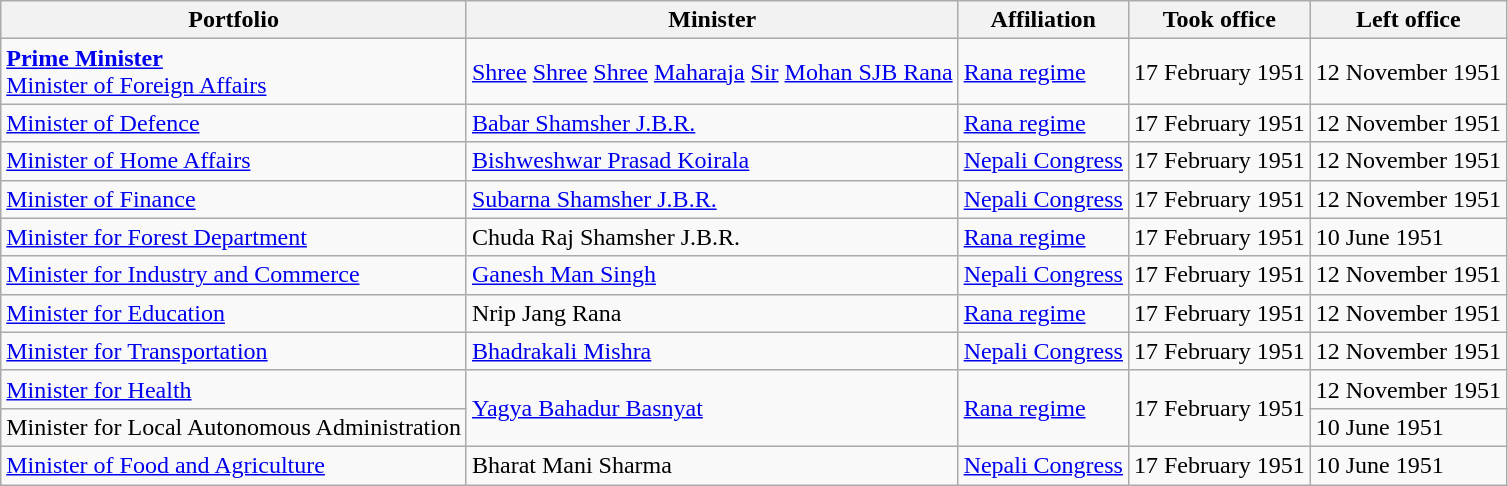<table class="wikitable">
<tr>
<th>Portfolio</th>
<th>Minister</th>
<th>Affiliation</th>
<th>Took office</th>
<th>Left office</th>
</tr>
<tr>
<td><a href='#'><strong>Prime Minister</strong></a><br><a href='#'>Minister of Foreign Affairs</a></td>
<td><a href='#'>Shree</a> <a href='#'>Shree</a> <a href='#'>Shree</a> <a href='#'>Maharaja</a> <a href='#'>Sir</a> <a href='#'>Mohan SJB Rana</a></td>
<td><a href='#'>Rana regime</a></td>
<td>17 February 1951</td>
<td>12 November 1951</td>
</tr>
<tr>
<td><a href='#'>Minister of Defence</a></td>
<td><a href='#'>Babar Shamsher J.B.R.</a></td>
<td><a href='#'>Rana regime</a></td>
<td>17 February 1951</td>
<td>12 November 1951</td>
</tr>
<tr>
<td><a href='#'>Minister of Home Affairs</a></td>
<td><a href='#'>Bishweshwar Prasad Koirala</a></td>
<td><a href='#'>Nepali Congress</a></td>
<td>17 February 1951</td>
<td>12 November 1951</td>
</tr>
<tr>
<td><a href='#'>Minister of Finance</a></td>
<td><a href='#'>Subarna Shamsher J.B.R.</a></td>
<td><a href='#'>Nepali Congress</a></td>
<td>17 February 1951</td>
<td>12 November 1951</td>
</tr>
<tr>
<td><a href='#'>Minister for Forest Department</a></td>
<td>Chuda Raj Shamsher J.B.R.</td>
<td><a href='#'>Rana regime</a></td>
<td>17 February 1951</td>
<td>10 June 1951</td>
</tr>
<tr>
<td><a href='#'>Minister for Industry and Commerce</a></td>
<td><a href='#'>Ganesh Man Singh</a></td>
<td><a href='#'>Nepali Congress</a></td>
<td>17 February 1951</td>
<td>12 November 1951</td>
</tr>
<tr>
<td><a href='#'>Minister for Education</a></td>
<td>Nrip Jang Rana</td>
<td><a href='#'>Rana regime</a></td>
<td>17 February 1951</td>
<td>12 November 1951</td>
</tr>
<tr>
<td><a href='#'>Minister for Transportation</a></td>
<td><a href='#'>Bhadrakali Mishra</a></td>
<td><a href='#'>Nepali Congress</a></td>
<td>17 February 1951</td>
<td>12 November 1951</td>
</tr>
<tr>
<td><a href='#'>Minister for Health</a></td>
<td rowspan="2"><a href='#'>Yagya Bahadur Basnyat</a></td>
<td rowspan="2"><a href='#'>Rana regime</a></td>
<td rowspan="2">17 February 1951</td>
<td>12 November 1951</td>
</tr>
<tr>
<td>Minister for Local Autonomous Administration</td>
<td>10 June 1951</td>
</tr>
<tr>
<td><a href='#'>Minister of Food and Agriculture</a></td>
<td>Bharat Mani Sharma</td>
<td><a href='#'>Nepali Congress</a></td>
<td>17 February 1951</td>
<td>10 June 1951</td>
</tr>
</table>
